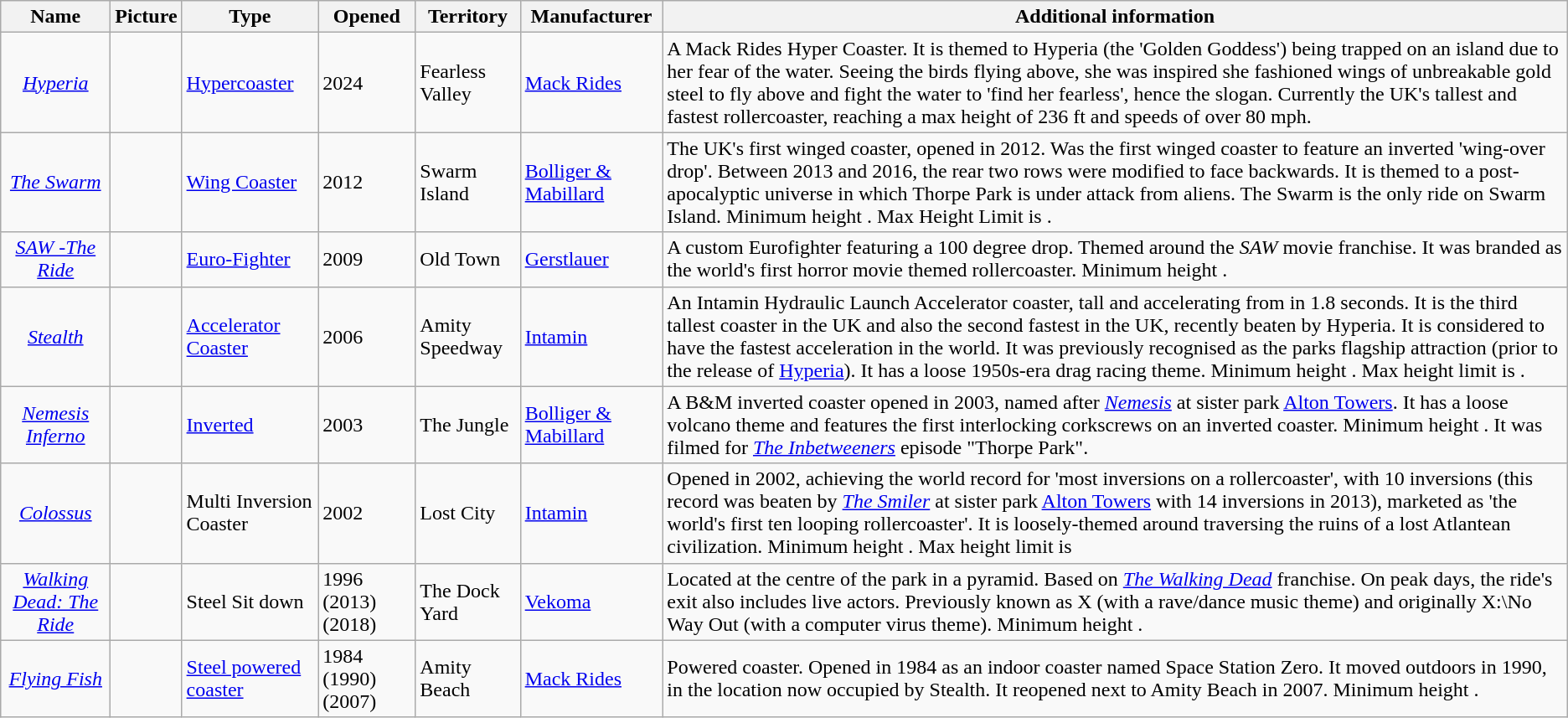<table class="wikitable sortable">
<tr>
<th style="width: 5em;">Name</th>
<th class="unsortable">Picture</th>
<th>Type</th>
<th>Opened</th>
<th>Territory</th>
<th>Manufacturer</th>
<th class="unsortable">Additional information</th>
</tr>
<tr>
<td style="text-align:center;"><em><a href='#'>Hyperia</a></em></td>
<td></td>
<td><a href='#'>Hypercoaster</a></td>
<td>2024</td>
<td>Fearless Valley</td>
<td><a href='#'>Mack Rides</a></td>
<td>A Mack Rides Hyper Coaster. It is themed to Hyperia (the 'Golden Goddess') being trapped on an island due to her fear of the water. Seeing the birds flying above, she was inspired she fashioned wings of unbreakable gold steel to fly above and fight the water to 'find her fearless', hence the slogan. Currently the UK's tallest and fastest rollercoaster, reaching a max height of 236 ft and speeds of over 80 mph.</td>
</tr>
<tr>
<td style="text-align: center;"><em><a href='#'>The Swarm</a></em></td>
<td></td>
<td><a href='#'>Wing Coaster</a></td>
<td>2012</td>
<td>Swarm Island</td>
<td><a href='#'>Bolliger & Mabillard</a></td>
<td>The UK's first winged coaster, opened in 2012. Was the first winged coaster to feature an inverted 'wing-over drop'. Between 2013 and 2016, the rear two rows were modified to face backwards. It is themed to a post-apocalyptic universe in which Thorpe Park is under attack from aliens. The Swarm is the only ride on Swarm Island. Minimum height . Max Height Limit is .</td>
</tr>
<tr>
<td style="text-align: center;"><em><a href='#'>SAW -The Ride</a></em></td>
<td></td>
<td><a href='#'>Euro-Fighter</a></td>
<td>2009</td>
<td>Old Town</td>
<td><a href='#'>Gerstlauer</a></td>
<td>A custom Eurofighter featuring a 100 degree  drop. Themed around the <em>SAW</em> movie franchise. It was branded as the world's first horror movie themed rollercoaster. Minimum height .</td>
</tr>
<tr>
<td style="text-align: center;"><em><a href='#'>Stealth</a></em></td>
<td></td>
<td><a href='#'>Accelerator Coaster</a></td>
<td>2006</td>
<td>Amity Speedway</td>
<td><a href='#'>Intamin</a></td>
<td>An Intamin Hydraulic Launch Accelerator coaster,  tall and accelerating from  in 1.8 seconds. It is the third tallest coaster in the UK and also the second fastest in the UK, recently beaten by Hyperia. It is considered to have the fastest acceleration in the world. It was previously recognised as the parks flagship attraction (prior to the release of <a href='#'>Hyperia</a>). It has a loose 1950s-era drag racing theme. Minimum height . Max height limit is .</td>
</tr>
<tr>
<td style="text-align: center;"><em><a href='#'>Nemesis Inferno</a></em></td>
<td></td>
<td><a href='#'>Inverted</a></td>
<td>2003</td>
<td>The Jungle</td>
<td><a href='#'>Bolliger & Mabillard</a></td>
<td>A B&M inverted coaster opened in 2003, named after <em><a href='#'>Nemesis</a></em> at sister park <a href='#'>Alton Towers</a>. It has a loose volcano theme and features the first interlocking corkscrews on an inverted coaster. Minimum height .  It was filmed for <em><a href='#'>The Inbetweeners</a></em> episode "Thorpe Park".</td>
</tr>
<tr>
<td style="text-align: center;"><em><a href='#'>Colossus</a></em></td>
<td></td>
<td>Multi Inversion Coaster</td>
<td>2002</td>
<td>Lost City</td>
<td><a href='#'>Intamin</a></td>
<td>Opened in 2002, achieving the world record for 'most inversions on a rollercoaster', with 10 inversions (this record was beaten by <em><a href='#'>The Smiler</a></em> at sister park <a href='#'>Alton Towers</a> with 14 inversions in 2013), marketed as 'the world's first ten looping rollercoaster'. It is loosely-themed around traversing the ruins of a lost Atlantean civilization. Minimum height . Max height limit is </td>
</tr>
<tr>
<td style="text-align: center;"><em><a href='#'>Walking Dead: The Ride</a></em></td>
<td></td>
<td>Steel Sit down</td>
<td>1996 (2013) (2018)</td>
<td>The Dock Yard</td>
<td><a href='#'>Vekoma</a></td>
<td>Located at the centre of the park in a pyramid. Based on <em><a href='#'>The Walking Dead</a></em> franchise. On peak days, the ride's exit also includes live actors. Previously known as X (with a rave/dance music theme) and originally X:\No Way Out (with a computer virus theme). Minimum height .</td>
</tr>
<tr>
<td style="text-align: center;"><em><a href='#'>Flying Fish</a></em></td>
<td></td>
<td><a href='#'>Steel powered coaster</a></td>
<td>1984 (1990) (2007)</td>
<td>Amity Beach</td>
<td><a href='#'>Mack Rides</a></td>
<td>Powered coaster. Opened in 1984 as an indoor coaster named Space Station Zero. It moved outdoors in 1990, in the location now occupied by Stealth. It reopened next to Amity Beach in 2007. Minimum height .</td>
</tr>
</table>
